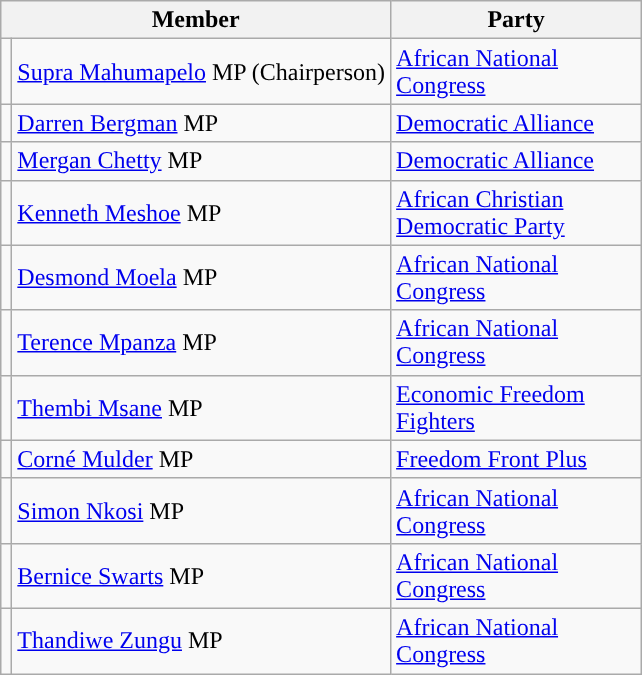<table class="wikitable">
<tr>
<th width="160px" colspan="2" valign="top">Member</th>
<th width="160px" valign="top">Party</th>
</tr>
<tr>
<td></td>
<td><a href='#'>Supra Mahumapelo</a> MP (Chairperson)</td>
<td><a href='#'>African National Congress</a></td>
</tr>
<tr>
<td></td>
<td><a href='#'>Darren Bergman</a> MP</td>
<td><a href='#'>Democratic Alliance</a></td>
</tr>
<tr>
<td></td>
<td><a href='#'>Mergan Chetty</a> MP</td>
<td><a href='#'>Democratic Alliance</a></td>
</tr>
<tr>
<td></td>
<td><a href='#'>Kenneth Meshoe</a> MP</td>
<td><a href='#'>African Christian Democratic Party</a></td>
</tr>
<tr>
<td></td>
<td><a href='#'>Desmond Moela</a> MP</td>
<td><a href='#'>African National Congress</a></td>
</tr>
<tr>
<td></td>
<td><a href='#'>Terence Mpanza</a> MP</td>
<td><a href='#'>African National Congress</a></td>
</tr>
<tr>
<td></td>
<td><a href='#'>Thembi Msane</a> MP</td>
<td><a href='#'>Economic Freedom Fighters</a></td>
</tr>
<tr>
<td></td>
<td><a href='#'>Corné Mulder</a> MP</td>
<td><a href='#'>Freedom Front Plus</a></td>
</tr>
<tr>
<td></td>
<td><a href='#'>Simon Nkosi</a> MP</td>
<td><a href='#'>African National Congress</a></td>
</tr>
<tr>
<td></td>
<td><a href='#'>Bernice Swarts</a> MP</td>
<td><a href='#'>African National Congress</a></td>
</tr>
<tr>
<td></td>
<td><a href='#'>Thandiwe Zungu</a> MP</td>
<td><a href='#'>African National Congress</a></td>
</tr>
</table>
